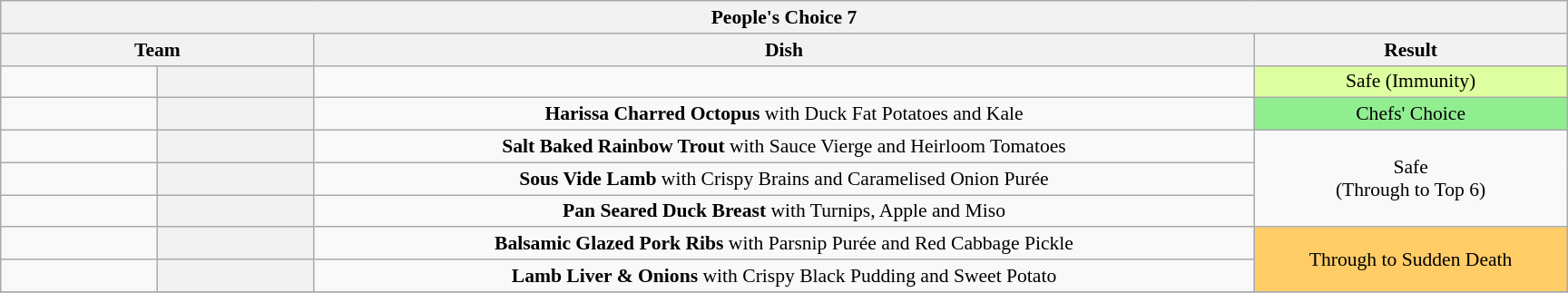<table class="wikitable plainrowheaders" style="margin: 1em auto; text-align:center; font-size:90%; width:80em;">
<tr>
<th colspan="4" >People's Choice 7</th>
</tr>
<tr>
<th style="width:20%;" colspan="2">Team</th>
<th style="width:60%;">Dish</th>
<th style="width:20%;">Result</th>
</tr>
<tr>
<td></td>
<th style="text-align:centre"></th>
<td></td>
<td bgcolor="DDFF9F">Safe (Immunity)</td>
</tr>
<tr>
<td></td>
<th style="text-align:centre"></th>
<td><strong>Harissa Charred Octopus</strong> with Duck Fat Potatoes and Kale</td>
<td style="background:lightgreen">Chefs' Choice</td>
</tr>
<tr>
<td></td>
<th style="text-align:centre"></th>
<td><strong>Salt Baked Rainbow Trout</strong> with Sauce Vierge and Heirloom Tomatoes</td>
<td rowspan="3">Safe<br>(Through to Top 6)</td>
</tr>
<tr>
<td></td>
<th style="text-align:centre"></th>
<td><strong>Sous Vide Lamb</strong> with Crispy Brains and Caramelised Onion Purée</td>
</tr>
<tr>
<td></td>
<th style="text-align:centre"></th>
<td><strong>Pan Seared Duck Breast</strong> with Turnips, Apple and Miso</td>
</tr>
<tr>
<td></td>
<th style="text-align:centre"></th>
<td><strong>Balsamic Glazed Pork Ribs</strong> with Parsnip Purée and Red Cabbage Pickle</td>
<td rowspan="2" bgcolor="FFCC66">Through to Sudden Death</td>
</tr>
<tr>
<td></td>
<th style="text-align:centre"></th>
<td><strong>Lamb Liver & Onions</strong> with Crispy Black Pudding and Sweet Potato</td>
</tr>
<tr>
</tr>
</table>
